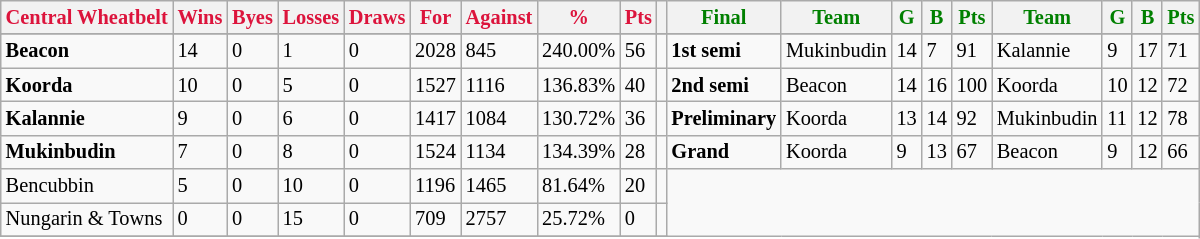<table style="font-size: 85%; text-align: left;" class="wikitable">
<tr>
<th style="color:crimson">Central Wheatbelt</th>
<th style="color:crimson">Wins</th>
<th style="color:crimson">Byes</th>
<th style="color:crimson">Losses</th>
<th style="color:crimson">Draws</th>
<th style="color:crimson">For</th>
<th style="color:crimson">Against</th>
<th style="color:crimson">%</th>
<th style="color:crimson">Pts</th>
<th></th>
<th style="color:green">Final</th>
<th style="color:green">Team</th>
<th style="color:green">G</th>
<th style="color:green">B</th>
<th style="color:green">Pts</th>
<th style="color:green">Team</th>
<th style="color:green">G</th>
<th style="color:green">B</th>
<th style="color:green">Pts</th>
</tr>
<tr>
</tr>
<tr>
</tr>
<tr>
<td><strong>Beacon</strong></td>
<td>14</td>
<td>0</td>
<td>1</td>
<td>0</td>
<td>2028</td>
<td>845</td>
<td>240.00%</td>
<td>56</td>
<td></td>
<td><strong>1st semi</strong></td>
<td>Mukinbudin</td>
<td>14</td>
<td>7</td>
<td>91</td>
<td>Kalannie</td>
<td>9</td>
<td>17</td>
<td>71</td>
</tr>
<tr>
<td><strong>Koorda</strong></td>
<td>10</td>
<td>0</td>
<td>5</td>
<td>0</td>
<td>1527</td>
<td>1116</td>
<td>136.83%</td>
<td>40</td>
<td></td>
<td><strong>2nd semi</strong></td>
<td>Beacon</td>
<td>14</td>
<td>16</td>
<td>100</td>
<td>Koorda</td>
<td>10</td>
<td>12</td>
<td>72</td>
</tr>
<tr>
<td><strong>Kalannie</strong></td>
<td>9</td>
<td>0</td>
<td>6</td>
<td>0</td>
<td>1417</td>
<td>1084</td>
<td>130.72%</td>
<td>36</td>
<td></td>
<td><strong>Preliminary</strong></td>
<td>Koorda</td>
<td>13</td>
<td>14</td>
<td>92</td>
<td>Mukinbudin</td>
<td>11</td>
<td>12</td>
<td>78</td>
</tr>
<tr>
<td><strong>Mukinbudin</strong></td>
<td>7</td>
<td>0</td>
<td>8</td>
<td>0</td>
<td>1524</td>
<td>1134</td>
<td>134.39%</td>
<td>28</td>
<td></td>
<td><strong>Grand</strong></td>
<td>Koorda</td>
<td>9</td>
<td>13</td>
<td>67</td>
<td>Beacon</td>
<td>9</td>
<td>12</td>
<td>66</td>
</tr>
<tr>
<td>Bencubbin</td>
<td>5</td>
<td>0</td>
<td>10</td>
<td>0</td>
<td>1196</td>
<td>1465</td>
<td>81.64%</td>
<td>20</td>
<td></td>
</tr>
<tr>
<td>Nungarin & Towns</td>
<td>0</td>
<td>0</td>
<td>15</td>
<td>0</td>
<td>709</td>
<td>2757</td>
<td>25.72%</td>
<td>0</td>
<td></td>
</tr>
<tr>
</tr>
</table>
